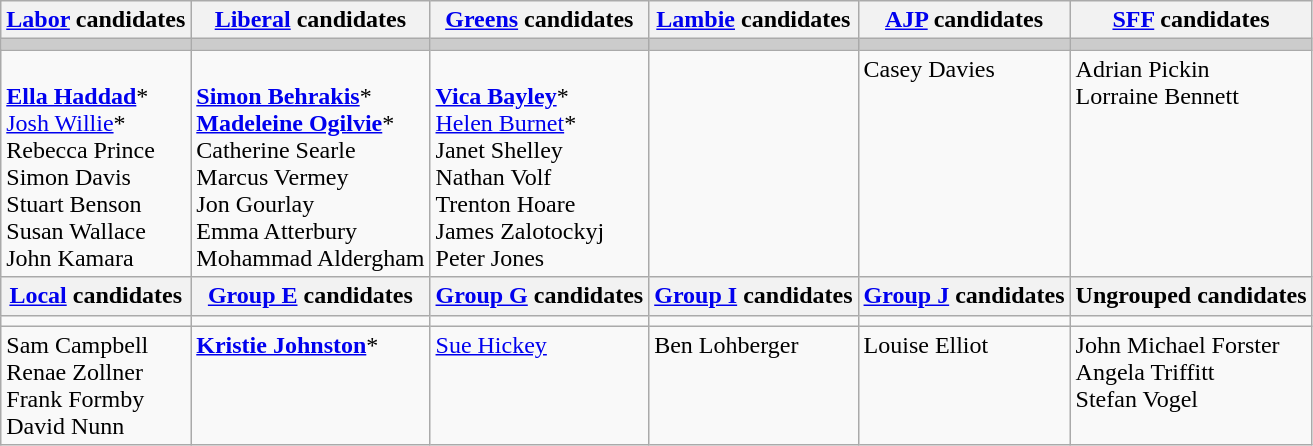<table class="wikitable">
<tr>
<th><a href='#'>Labor</a> candidates</th>
<th><a href='#'>Liberal</a> candidates</th>
<th><a href='#'>Greens</a> candidates</th>
<th><a href='#'>Lambie</a> candidates</th>
<th><a href='#'>AJP</a> candidates</th>
<th><a href='#'>SFF</a> candidates</th>
</tr>
<tr bgcolor="#cccccc">
<td></td>
<td></td>
<td></td>
<td></td>
<td></td>
<td></td>
</tr>
<tr>
<td valign=top ><br><strong><a href='#'>Ella Haddad</a></strong>* <br> 
<a href='#'>Josh Willie</a>* <br>
Rebecca Prince <br>
Simon Davis <br>
Stuart Benson <br>
Susan Wallace <br>
John Kamara</td>
<td valign=top ><br><strong><a href='#'>Simon Behrakis</a></strong>* <br> 
<strong><a href='#'>Madeleine Ogilvie</a></strong>* <br> 
Catherine Searle <br> 
Marcus Vermey<br> 
Jon Gourlay <br> 
Emma Atterbury <br> 
Mohammad Aldergham</td>
<td valign=top ><br><strong><a href='#'>Vica Bayley</a></strong>* <br> 
<a href='#'>Helen Burnet</a>* <br> 
Janet Shelley <br> 
Nathan Volf <br> 
Trenton Hoare<br> 
James Zalotockyj <br> 
Peter Jones</td>
<td valign=top></td>
<td valign=top>Casey Davies</td>
<td valign=top>Adrian Pickin <br> Lorraine Bennett</td>
</tr>
<tr>
<th><a href='#'>Local</a>  candidates</th>
<th><a href='#'>Group E</a> candidates</th>
<th><a href='#'>Group G</a> candidates</th>
<th><a href='#'>Group I</a> candidates</th>
<th><a href='#'>Group J</a> candidates</th>
<th>Ungrouped candidates</th>
</tr>
<tr>
<td></td>
<td></td>
<td></td>
<td></td>
<td></td>
<td></td>
</tr>
<tr>
<td valign=top>Sam Campbell <br> Renae Zollner <br> Frank Formby <br> David Nunn</td>
<td valign=top ><strong><a href='#'>Kristie Johnston</a></strong>*</td>
<td valign=top><a href='#'>Sue Hickey</a></td>
<td valign=top>Ben Lohberger</td>
<td valign=top>Louise Elliot</td>
<td valign=top>John Michael Forster <br> Angela Triffitt <br> Stefan Vogel</td>
</tr>
</table>
